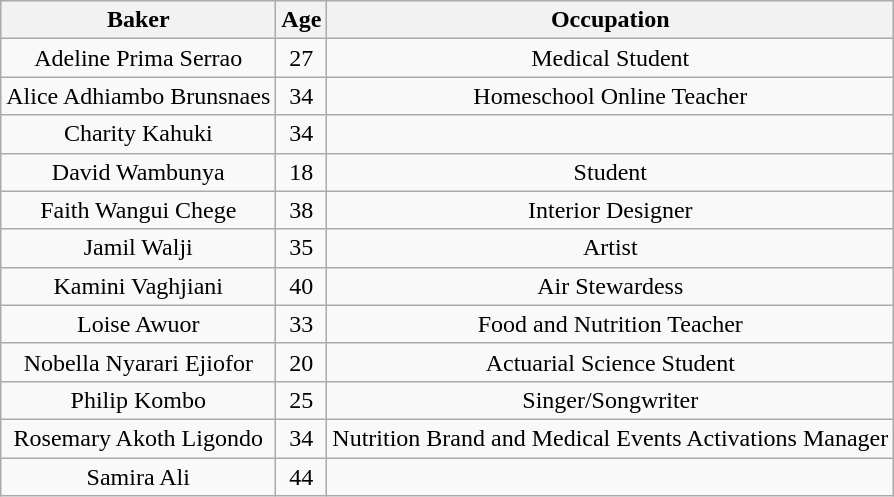<table class="wikitable" style="text-align:center">
<tr>
<th>Baker</th>
<th>Age</th>
<th>Occupation</th>
</tr>
<tr>
<td>Adeline Prima Serrao</td>
<td>27</td>
<td>Medical Student</td>
</tr>
<tr>
<td>Alice Adhiambo Brunsnaes</td>
<td>34</td>
<td>Homeschool Online Teacher</td>
</tr>
<tr>
<td>Charity Kahuki</td>
<td>34</td>
<td></td>
</tr>
<tr>
<td>David Wambunya</td>
<td>18</td>
<td>Student</td>
</tr>
<tr>
<td>Faith Wangui Chege</td>
<td>38</td>
<td>Interior Designer</td>
</tr>
<tr>
<td>Jamil Walji</td>
<td>35</td>
<td>Artist</td>
</tr>
<tr>
<td>Kamini Vaghjiani</td>
<td>40</td>
<td>Air Stewardess</td>
</tr>
<tr>
<td>Loise Awuor</td>
<td>33</td>
<td>Food and Nutrition Teacher</td>
</tr>
<tr>
<td>Nobella Nyarari Ejiofor</td>
<td>20</td>
<td>Actuarial Science Student</td>
</tr>
<tr>
<td>Philip Kombo</td>
<td>25</td>
<td>Singer/Songwriter</td>
</tr>
<tr>
<td>Rosemary Akoth Ligondo</td>
<td>34</td>
<td>Nutrition Brand and Medical Events Activations Manager</td>
</tr>
<tr>
<td>Samira Ali</td>
<td>44</td>
<td></td>
</tr>
</table>
